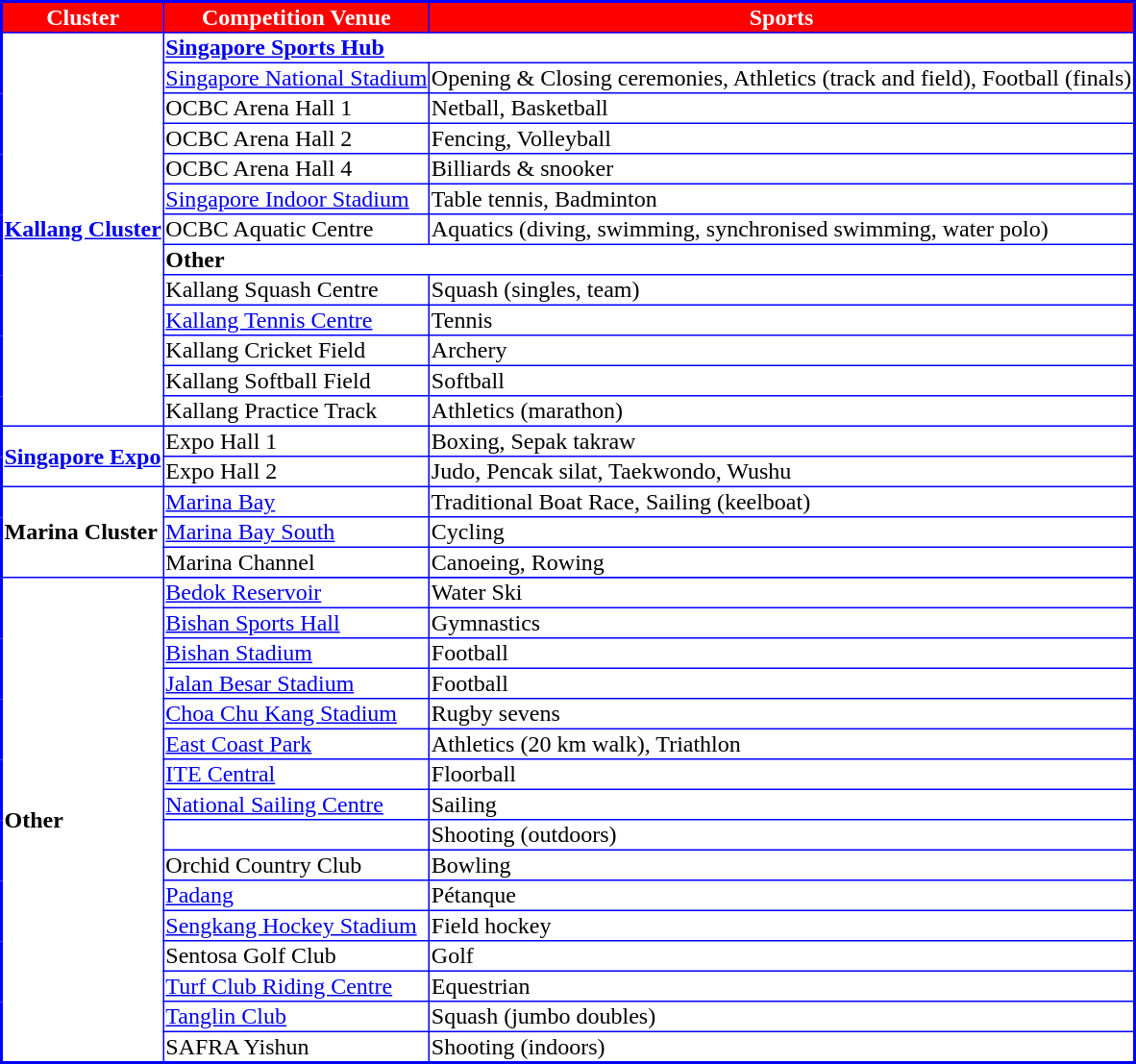<table border=1 style="border-collapse:collapse; text-align:left; font-size:100%; border:2px solid blue;">
<tr style="text-align:center; color:white; font-weight:bold; background:red;">
<td>Cluster</td>
<td>Competition Venue</td>
<td>Sports</td>
</tr>
<tr>
<th rowspan=13><a href='#'>Kallang Cluster</a></th>
<th colspan=2><a href='#'>Singapore Sports Hub</a></th>
</tr>
<tr>
<td><a href='#'>Singapore National Stadium</a></td>
<td>Opening & Closing ceremonies, Athletics (track and field), Football (finals)</td>
</tr>
<tr>
<td>OCBC Arena Hall 1</td>
<td>Netball, Basketball</td>
</tr>
<tr>
<td>OCBC Arena Hall 2</td>
<td>Fencing, Volleyball</td>
</tr>
<tr>
<td>OCBC Arena Hall 4</td>
<td>Billiards & snooker</td>
</tr>
<tr>
<td><a href='#'>Singapore Indoor Stadium</a></td>
<td>Table tennis, Badminton</td>
</tr>
<tr>
<td>OCBC Aquatic Centre</td>
<td>Aquatics (diving, swimming, synchronised swimming, water polo)</td>
</tr>
<tr>
<th colspan=2>Other</th>
</tr>
<tr>
<td>Kallang Squash Centre</td>
<td>Squash (singles, team)</td>
</tr>
<tr>
<td><a href='#'>Kallang Tennis Centre</a></td>
<td>Tennis</td>
</tr>
<tr>
<td>Kallang Cricket Field</td>
<td>Archery</td>
</tr>
<tr>
<td>Kallang Softball Field</td>
<td>Softball</td>
</tr>
<tr>
<td>Kallang Practice Track</td>
<td>Athletics (marathon)</td>
</tr>
<tr>
<th rowspan=2><a href='#'>Singapore Expo</a></th>
<td>Expo Hall 1</td>
<td>Boxing, Sepak takraw</td>
</tr>
<tr>
<td>Expo Hall 2</td>
<td>Judo, Pencak silat, Taekwondo, Wushu</td>
</tr>
<tr>
<th rowspan=3>Marina Cluster</th>
<td><a href='#'>Marina Bay</a></td>
<td>Traditional Boat Race, Sailing (keelboat)</td>
</tr>
<tr>
<td><a href='#'>Marina Bay South</a></td>
<td>Cycling</td>
</tr>
<tr>
<td>Marina Channel</td>
<td>Canoeing, Rowing</td>
</tr>
<tr>
<th rowspan=17>Other</th>
</tr>
<tr>
<td><a href='#'>Bedok Reservoir</a></td>
<td>Water Ski</td>
</tr>
<tr>
<td><a href='#'>Bishan Sports Hall</a></td>
<td>Gymnastics</td>
</tr>
<tr>
<td><a href='#'>Bishan Stadium</a></td>
<td>Football</td>
</tr>
<tr>
<td><a href='#'>Jalan Besar Stadium</a></td>
<td>Football</td>
</tr>
<tr>
<td><a href='#'>Choa Chu Kang Stadium</a></td>
<td>Rugby sevens</td>
</tr>
<tr>
<td><a href='#'>East Coast Park</a></td>
<td>Athletics (20 km walk), Triathlon</td>
</tr>
<tr>
<td><a href='#'>ITE Central</a></td>
<td>Floorball</td>
</tr>
<tr>
<td><a href='#'>National Sailing Centre</a></td>
<td>Sailing</td>
</tr>
<tr>
<td></td>
<td>Shooting (outdoors)</td>
</tr>
<tr>
<td>Orchid Country Club</td>
<td>Bowling</td>
</tr>
<tr>
<td><a href='#'>Padang</a></td>
<td>Pétanque</td>
</tr>
<tr>
<td><a href='#'>Sengkang Hockey Stadium</a></td>
<td>Field hockey</td>
</tr>
<tr>
<td>Sentosa Golf Club</td>
<td>Golf</td>
</tr>
<tr>
<td><a href='#'>Turf Club Riding Centre</a></td>
<td>Equestrian</td>
</tr>
<tr>
<td><a href='#'>Tanglin Club</a></td>
<td>Squash (jumbo doubles)</td>
</tr>
<tr>
<td>SAFRA Yishun</td>
<td>Shooting (indoors)</td>
</tr>
</table>
